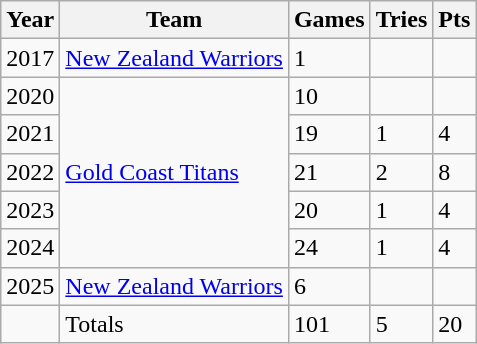<table class="wikitable">
<tr>
<th>Year</th>
<th>Team</th>
<th>Games</th>
<th>Tries</th>
<th>Pts</th>
</tr>
<tr>
<td>2017</td>
<td> <a href='#'>New Zealand Warriors</a></td>
<td>1</td>
<td></td>
<td></td>
</tr>
<tr>
<td>2020</td>
<td rowspan="5"> <a href='#'>Gold Coast Titans</a></td>
<td>10</td>
<td></td>
<td></td>
</tr>
<tr>
<td>2021</td>
<td>19</td>
<td>1</td>
<td>4</td>
</tr>
<tr>
<td>2022</td>
<td>21</td>
<td>2</td>
<td>8</td>
</tr>
<tr>
<td>2023</td>
<td>20</td>
<td>1</td>
<td>4</td>
</tr>
<tr>
<td>2024</td>
<td>24</td>
<td>1</td>
<td>4</td>
</tr>
<tr>
<td>2025</td>
<td> <a href='#'>New Zealand Warriors</a></td>
<td>6</td>
<td></td>
<td></td>
</tr>
<tr>
<td></td>
<td>Totals</td>
<td>101</td>
<td>5</td>
<td>20</td>
</tr>
</table>
